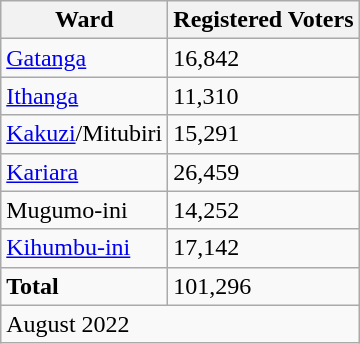<table class="wikitable">
<tr>
<th>Ward</th>
<th>Registered Voters</th>
</tr>
<tr>
<td><a href='#'>Gatanga</a></td>
<td>16,842</td>
</tr>
<tr>
<td><a href='#'>Ithanga</a></td>
<td>11,310</td>
</tr>
<tr>
<td><a href='#'>Kakuzi</a>/Mitubiri</td>
<td>15,291</td>
</tr>
<tr>
<td><a href='#'>Kariara</a></td>
<td>26,459</td>
</tr>
<tr>
<td>Mugumo-ini</td>
<td>14,252</td>
</tr>
<tr>
<td><a href='#'>Kihumbu-ini</a></td>
<td>17,142</td>
</tr>
<tr>
<td><strong>Total</strong></td>
<td>101,296</td>
</tr>
<tr>
<td colspan="2">August 2022</td>
</tr>
</table>
